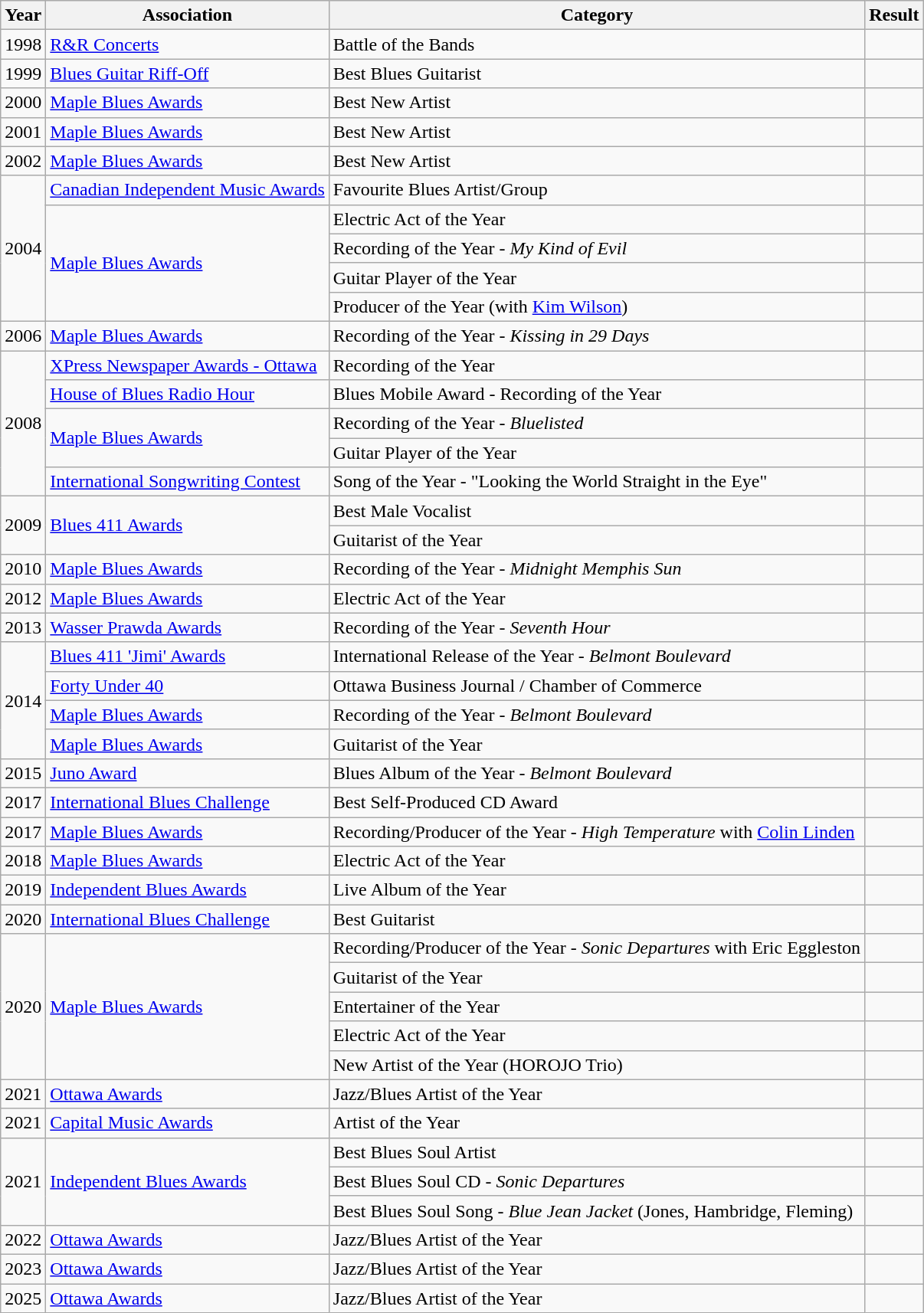<table class="wikitable">
<tr>
<th>Year</th>
<th>Association</th>
<th>Category</th>
<th>Result</th>
</tr>
<tr>
<td>1998</td>
<td><a href='#'>R&R Concerts</a></td>
<td>Battle of the Bands</td>
<td></td>
</tr>
<tr>
<td>1999</td>
<td><a href='#'>Blues Guitar Riff-Off</a></td>
<td>Best Blues Guitarist</td>
<td></td>
</tr>
<tr>
<td>2000</td>
<td><a href='#'>Maple Blues Awards</a></td>
<td>Best New Artist</td>
<td></td>
</tr>
<tr>
<td>2001</td>
<td><a href='#'>Maple Blues Awards</a></td>
<td>Best New Artist</td>
<td></td>
</tr>
<tr>
<td>2002</td>
<td><a href='#'>Maple Blues Awards</a></td>
<td>Best New Artist</td>
<td></td>
</tr>
<tr>
<td rowspan="5">2004</td>
<td><a href='#'>Canadian Independent Music Awards</a></td>
<td>Favourite Blues Artist/Group</td>
<td></td>
</tr>
<tr>
<td rowspan="4"><a href='#'>Maple Blues Awards</a></td>
<td>Electric Act of the Year</td>
<td></td>
</tr>
<tr>
<td>Recording of the Year - <em>My Kind of Evil</em></td>
<td></td>
</tr>
<tr>
<td>Guitar Player of the Year</td>
<td></td>
</tr>
<tr>
<td>Producer of the Year (with <a href='#'>Kim Wilson</a>)</td>
<td></td>
</tr>
<tr>
<td>2006</td>
<td><a href='#'>Maple Blues Awards</a></td>
<td>Recording of the Year - <em>Kissing in 29 Days</em></td>
<td></td>
</tr>
<tr>
<td rowspan="5">2008</td>
<td><a href='#'>XPress Newspaper Awards - Ottawa</a></td>
<td>Recording of the Year</td>
<td></td>
</tr>
<tr>
<td><a href='#'>House of Blues Radio Hour</a></td>
<td>Blues Mobile Award - Recording of the Year</td>
<td></td>
</tr>
<tr>
<td rowspan="2"><a href='#'>Maple Blues Awards</a></td>
<td>Recording of the Year - <em>Bluelisted</em></td>
<td></td>
</tr>
<tr>
<td>Guitar Player of the Year</td>
<td></td>
</tr>
<tr>
<td><a href='#'>International Songwriting Contest</a></td>
<td>Song of the Year - "Looking the World Straight in the Eye"</td>
<td></td>
</tr>
<tr>
<td rowspan="2">2009</td>
<td rowspan="2"><a href='#'>Blues 411 Awards</a></td>
<td>Best Male Vocalist</td>
<td></td>
</tr>
<tr>
<td>Guitarist of the Year</td>
<td></td>
</tr>
<tr>
<td>2010</td>
<td><a href='#'>Maple Blues Awards</a></td>
<td>Recording of the Year - <em>Midnight Memphis Sun</em></td>
<td></td>
</tr>
<tr>
<td>2012</td>
<td><a href='#'>Maple Blues Awards</a></td>
<td>Electric Act of the Year</td>
<td></td>
</tr>
<tr>
<td>2013</td>
<td><a href='#'>Wasser Prawda Awards</a></td>
<td>Recording of the Year - <em>Seventh Hour</em></td>
<td></td>
</tr>
<tr>
<td rowspan="4">2014</td>
<td><a href='#'>Blues 411 'Jimi' Awards</a></td>
<td>International Release of the Year - <em>Belmont Boulevard</em></td>
<td></td>
</tr>
<tr>
<td><a href='#'>Forty Under 40</a></td>
<td>Ottawa Business Journal / Chamber of Commerce</td>
<td></td>
</tr>
<tr>
<td><a href='#'>Maple Blues Awards</a></td>
<td>Recording of the Year - <em>Belmont Boulevard</em></td>
<td></td>
</tr>
<tr>
<td><a href='#'>Maple Blues Awards</a></td>
<td>Guitarist of the Year</td>
<td></td>
</tr>
<tr>
<td>2015</td>
<td><a href='#'>Juno Award</a></td>
<td>Blues Album of the Year - <em>Belmont Boulevard</em></td>
<td></td>
</tr>
<tr>
<td>2017</td>
<td><a href='#'>International Blues Challenge</a></td>
<td>Best Self-Produced CD Award</td>
<td></td>
</tr>
<tr>
<td>2017</td>
<td><a href='#'>Maple Blues Awards</a></td>
<td>Recording/Producer of the Year - <em>High Temperature</em> with <a href='#'>Colin Linden</a></td>
<td></td>
</tr>
<tr>
<td>2018</td>
<td><a href='#'>Maple Blues Awards</a></td>
<td>Electric Act of the Year</td>
<td></td>
</tr>
<tr>
<td>2019</td>
<td><a href='#'>Independent Blues Awards</a></td>
<td>Live Album of the Year</td>
<td></td>
</tr>
<tr>
<td>2020</td>
<td><a href='#'>International Blues Challenge</a></td>
<td>Best Guitarist</td>
<td></td>
</tr>
<tr>
<td rowspan="5">2020</td>
<td rowspan="5"><a href='#'>Maple Blues Awards</a></td>
<td>Recording/Producer of the Year - <em>Sonic Departures</em> with Eric Eggleston</td>
<td></td>
</tr>
<tr>
<td>Guitarist of the Year</td>
<td></td>
</tr>
<tr>
<td>Entertainer of the Year</td>
<td></td>
</tr>
<tr>
<td>Electric Act of the Year</td>
<td></td>
</tr>
<tr>
<td>New Artist of the Year (HOROJO Trio)</td>
<td></td>
</tr>
<tr>
<td>2021</td>
<td><a href='#'>Ottawa Awards</a></td>
<td>Jazz/Blues Artist of the Year</td>
<td></td>
</tr>
<tr>
<td>2021</td>
<td><a href='#'>Capital Music Awards</a></td>
<td>Artist of the Year</td>
<td></td>
</tr>
<tr>
<td rowspan="3">2021</td>
<td rowspan="3"><a href='#'>Independent Blues Awards</a></td>
<td>Best Blues Soul Artist</td>
<td></td>
</tr>
<tr>
<td>Best Blues Soul CD - <em>Sonic Departures</em></td>
<td></td>
</tr>
<tr>
<td>Best Blues Soul Song - <em>Blue Jean Jacket</em> (Jones, Hambridge, Fleming)</td>
<td></td>
</tr>
<tr>
<td>2022</td>
<td><a href='#'>Ottawa Awards</a></td>
<td>Jazz/Blues Artist of the Year</td>
<td></td>
</tr>
<tr>
<td>2023</td>
<td><a href='#'>Ottawa Awards</a></td>
<td>Jazz/Blues Artist of the Year</td>
<td></td>
</tr>
<tr>
<td>2025</td>
<td><a href='#'>Ottawa Awards</a></td>
<td>Jazz/Blues Artist of the Year</td>
<td></td>
</tr>
</table>
